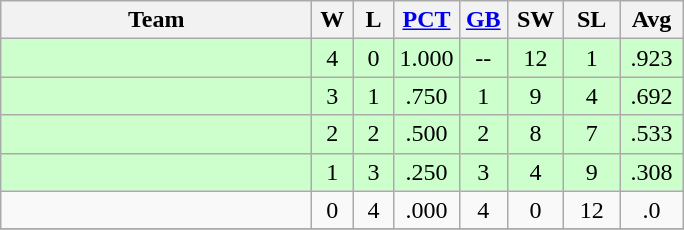<table class=wikitable style="text-align:center;">
<tr>
<th width=200px>Team</th>
<th width=20px>W</th>
<th width=20px>L</th>
<th width=35px><a href='#'>PCT</a></th>
<th width=25px><a href='#'>GB</a></th>
<th width=30px>SW</th>
<th width=30px>SL</th>
<th width=35px>Avg</th>
</tr>
<tr bgcolor="#CCFFCC">
<td align=left></td>
<td>4</td>
<td>0</td>
<td>1.000</td>
<td>--</td>
<td>12</td>
<td>1</td>
<td>.923</td>
</tr>
<tr bgcolor="#CCFFCC">
<td align=left></td>
<td>3</td>
<td>1</td>
<td>.750</td>
<td>1</td>
<td>9</td>
<td>4</td>
<td>.692</td>
</tr>
<tr bgcolor="#CCFFCC">
<td align=left></td>
<td>2</td>
<td>2</td>
<td>.500</td>
<td>2</td>
<td>8</td>
<td>7</td>
<td>.533</td>
</tr>
<tr bgcolor="#CCFFCC">
<td align=left> </td>
<td>1</td>
<td>3</td>
<td>.250</td>
<td>3</td>
<td>4</td>
<td>9</td>
<td>.308</td>
</tr>
<tr>
<td align=left></td>
<td>0</td>
<td>4</td>
<td>.000</td>
<td>4</td>
<td>0</td>
<td>12</td>
<td>.0</td>
</tr>
<tr>
</tr>
</table>
